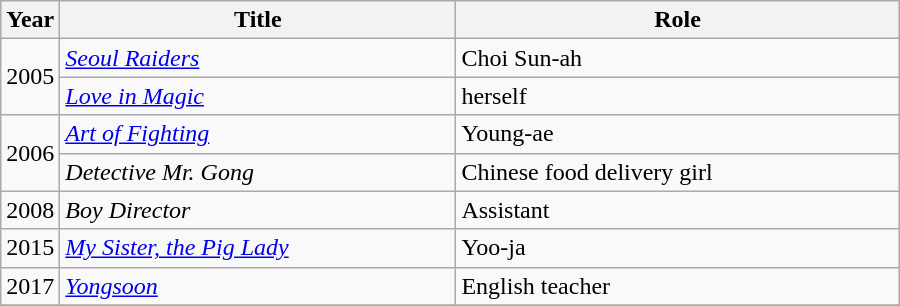<table class="wikitable" style="width:600px">
<tr>
<th width=10>Year</th>
<th>Title</th>
<th>Role</th>
</tr>
<tr>
<td rowspan=2>2005</td>
<td><em><a href='#'>Seoul Raiders</a></em></td>
<td>Choi Sun-ah</td>
</tr>
<tr>
<td><em><a href='#'>Love in Magic</a></em></td>
<td>herself</td>
</tr>
<tr>
<td rowspan=2>2006</td>
<td><em><a href='#'>Art of Fighting</a></em></td>
<td>Young-ae</td>
</tr>
<tr>
<td><em>Detective Mr. Gong</em></td>
<td>Chinese food delivery girl</td>
</tr>
<tr>
<td>2008</td>
<td><em>Boy Director</em></td>
<td>Assistant</td>
</tr>
<tr>
<td>2015</td>
<td><em><a href='#'>My Sister, the Pig Lady</a></em></td>
<td>Yoo-ja</td>
</tr>
<tr>
<td>2017</td>
<td><em><a href='#'>Yongsoon</a></em></td>
<td>English teacher</td>
</tr>
<tr>
</tr>
</table>
